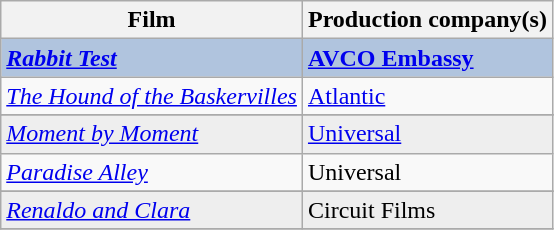<table class="wikitable sortable plainrowheaders">
<tr>
<th>Film</th>
<th class="unsortable">Production company(s)</th>
</tr>
<tr style="background:#B0C4DE">
<td><strong><em><a href='#'>Rabbit Test</a></em></strong></td>
<td><strong><a href='#'>AVCO Embassy</a></strong></td>
</tr>
<tr>
<td><em><a href='#'>The Hound of the Baskervilles</a></em></td>
<td><a href='#'>Atlantic</a></td>
</tr>
<tr>
</tr>
<tr style="background:#eee;">
<td><em><a href='#'>Moment by Moment</a></em></td>
<td><a href='#'>Universal</a></td>
</tr>
<tr>
<td><em><a href='#'>Paradise Alley</a></em></td>
<td>Universal</td>
</tr>
<tr>
</tr>
<tr style="background:#eee;">
<td><em><a href='#'>Renaldo and Clara</a></em></td>
<td>Circuit Films</td>
</tr>
<tr>
</tr>
</table>
